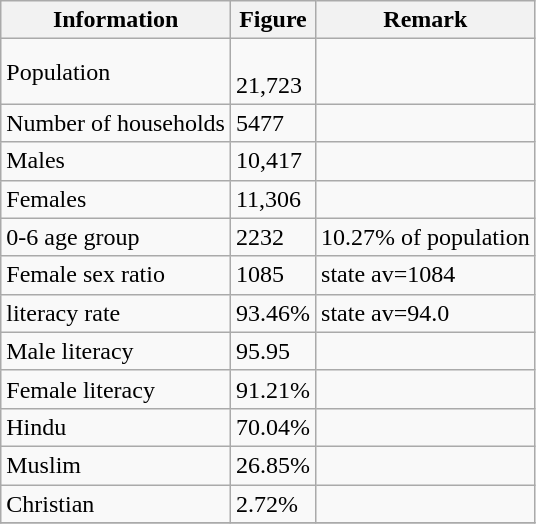<table class="wikitable">
<tr>
<th>Information</th>
<th>Figure</th>
<th>Remark</th>
</tr>
<tr>
<td>Population</td>
<td><br>21,723</td>
<td></td>
</tr>
<tr>
<td>Number of households</td>
<td>5477</td>
<td></td>
</tr>
<tr>
<td>Males</td>
<td>10,417</td>
<td></td>
</tr>
<tr>
<td>Females</td>
<td>11,306</td>
<td></td>
</tr>
<tr>
<td>0-6 age group</td>
<td>2232</td>
<td>10.27% of  population</td>
</tr>
<tr>
<td>Female sex ratio</td>
<td>1085</td>
<td>state av=1084</td>
</tr>
<tr>
<td>literacy rate</td>
<td>93.46%</td>
<td>state av=94.0</td>
</tr>
<tr>
<td>Male literacy</td>
<td>95.95</td>
<td></td>
</tr>
<tr>
<td>Female literacy</td>
<td>91.21%</td>
<td></td>
</tr>
<tr>
<td>Hindu</td>
<td>70.04%</td>
<td></td>
</tr>
<tr>
<td>Muslim</td>
<td>26.85%</td>
<td></td>
</tr>
<tr>
<td>Christian</td>
<td>2.72%</td>
<td></td>
</tr>
<tr>
</tr>
</table>
